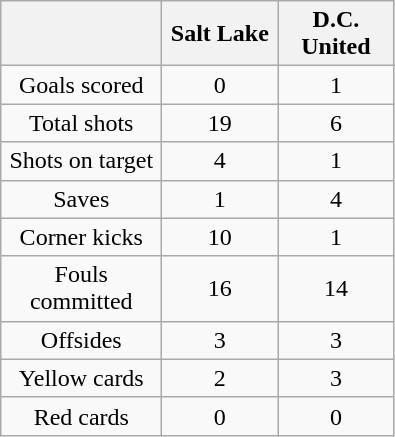<table class="wikitable" style="text-align: center">
<tr>
<th width=100></th>
<th width=70>Salt Lake</th>
<th width=70>D.C. United</th>
</tr>
<tr>
<td>Goals scored</td>
<td>0</td>
<td>1</td>
</tr>
<tr>
<td>Total shots</td>
<td>19</td>
<td>6</td>
</tr>
<tr>
<td>Shots on target</td>
<td>4</td>
<td>1</td>
</tr>
<tr>
<td>Saves</td>
<td>1</td>
<td>4</td>
</tr>
<tr>
<td>Corner kicks</td>
<td>10</td>
<td>1</td>
</tr>
<tr>
<td>Fouls committed</td>
<td>16</td>
<td>14</td>
</tr>
<tr>
<td>Offsides</td>
<td>3</td>
<td>3</td>
</tr>
<tr>
<td>Yellow cards</td>
<td>2</td>
<td>3</td>
</tr>
<tr>
<td>Red cards</td>
<td>0</td>
<td>0</td>
</tr>
</table>
